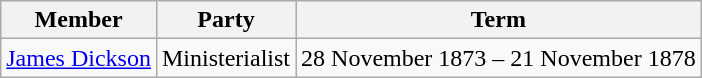<table class="wikitable">
<tr>
<th>Member</th>
<th>Party</th>
<th>Term</th>
</tr>
<tr>
<td><a href='#'>James Dickson</a></td>
<td>Ministerialist</td>
<td>28 November 1873 – 21 November 1878</td>
</tr>
</table>
